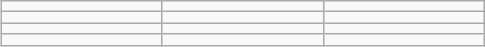<table class="wikitable" style="float:right; margin:0.5em 0 0.5em 1.4em;">
<tr>
<td></td>
<td></td>
<td></td>
</tr>
<tr>
<td style="width:100px;"></td>
<td style="width:100px;"></td>
<td style="width:100px;"></td>
</tr>
<tr>
<td></td>
<td></td>
<td></td>
</tr>
<tr>
<td style="width:100px;"></td>
<td style="width:100px;"></td>
<td style="width:100px;"></td>
</tr>
</table>
